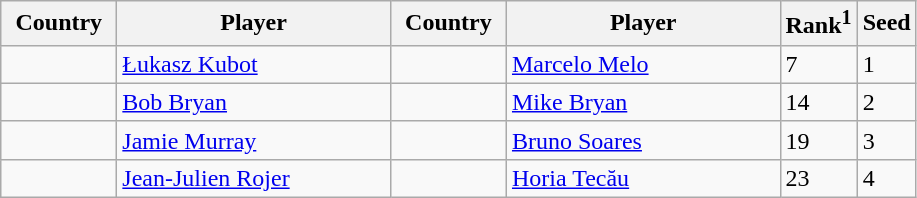<table class="sortable wikitable">
<tr>
<th width="70">Country</th>
<th width="175">Player</th>
<th width="70">Country</th>
<th width="175">Player</th>
<th>Rank<sup>1</sup></th>
<th>Seed</th>
</tr>
<tr>
<td></td>
<td><a href='#'>Łukasz Kubot</a></td>
<td></td>
<td><a href='#'>Marcelo Melo</a></td>
<td>7</td>
<td>1</td>
</tr>
<tr>
<td></td>
<td><a href='#'>Bob Bryan</a></td>
<td></td>
<td><a href='#'>Mike Bryan</a></td>
<td>14</td>
<td>2</td>
</tr>
<tr>
<td></td>
<td><a href='#'>Jamie Murray</a></td>
<td></td>
<td><a href='#'>Bruno Soares</a></td>
<td>19</td>
<td>3</td>
</tr>
<tr>
<td></td>
<td><a href='#'>Jean-Julien Rojer</a></td>
<td></td>
<td><a href='#'>Horia Tecău</a></td>
<td>23</td>
<td>4</td>
</tr>
</table>
